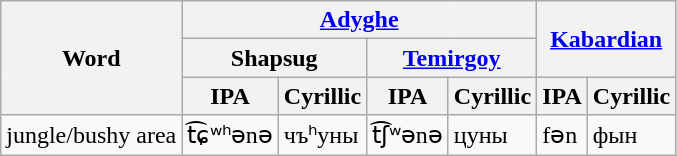<table class="wikitable" border="1" text-align="right">
<tr>
<th rowspan="3">Word</th>
<th colspan="4"><a href='#'>Adyghe</a></th>
<th colspan="2" rowspan="2"><a href='#'>Kabardian</a></th>
</tr>
<tr>
<th colspan="2">Shapsug</th>
<th colspan="2"><a href='#'>Temirgoy</a></th>
</tr>
<tr>
<th>IPA</th>
<th>Cyrillic</th>
<th>IPA</th>
<th>Cyrillic</th>
<th>IPA</th>
<th>Cyrillic</th>
</tr>
<tr>
<td>jungle/bushy area</td>
<td>t͡ɕʷʰənə</td>
<td>чъʰуны</td>
<td>t͡ʃʷənə</td>
<td>цуны</td>
<td>fən</td>
<td>фын</td>
</tr>
</table>
